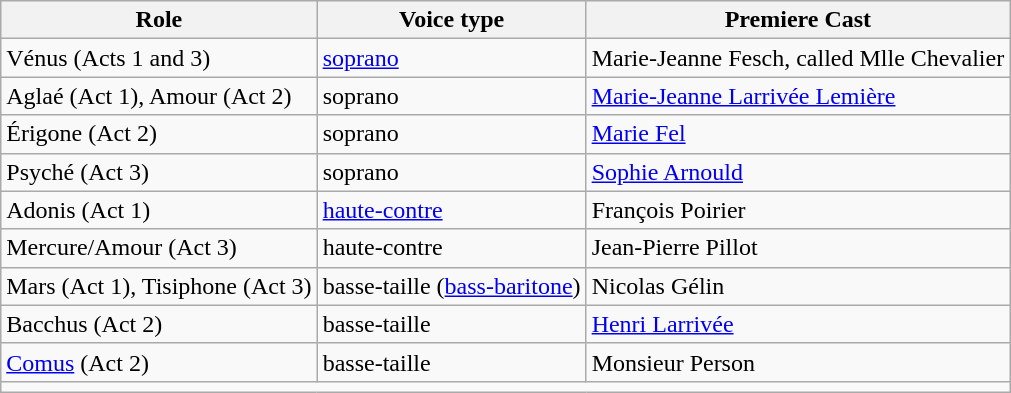<table class="wikitable">
<tr>
<th>Role</th>
<th>Voice type</th>
<th>Premiere Cast</th>
</tr>
<tr>
<td>Vénus (Acts 1 and 3)</td>
<td><a href='#'>soprano</a></td>
<td>Marie-Jeanne Fesch, called Mlle Chevalier</td>
</tr>
<tr>
<td>Aglaé (Act 1), Amour (Act 2)</td>
<td>soprano</td>
<td><a href='#'>Marie-Jeanne Larrivée Lemière</a></td>
</tr>
<tr>
<td>Érigone (Act 2)</td>
<td>soprano</td>
<td><a href='#'>Marie Fel</a></td>
</tr>
<tr>
<td>Psyché (Act 3)</td>
<td>soprano</td>
<td><a href='#'>Sophie Arnould</a></td>
</tr>
<tr>
<td>Adonis (Act 1)</td>
<td><a href='#'>haute-contre</a></td>
<td>François Poirier</td>
</tr>
<tr>
<td>Mercure/Amour (Act 3)</td>
<td>haute-contre</td>
<td>Jean-Pierre Pillot</td>
</tr>
<tr>
<td>Mars (Act 1), Tisiphone (Act 3)</td>
<td>basse-taille (<a href='#'>bass-baritone</a>)</td>
<td>Nicolas Gélin</td>
</tr>
<tr>
<td>Bacchus (Act 2)</td>
<td>basse-taille</td>
<td><a href='#'>Henri Larrivée</a></td>
</tr>
<tr>
<td><a href='#'>Comus</a> (Act 2)</td>
<td>basse-taille</td>
<td>Monsieur Person</td>
</tr>
<tr>
<td colspan="3"></td>
</tr>
</table>
